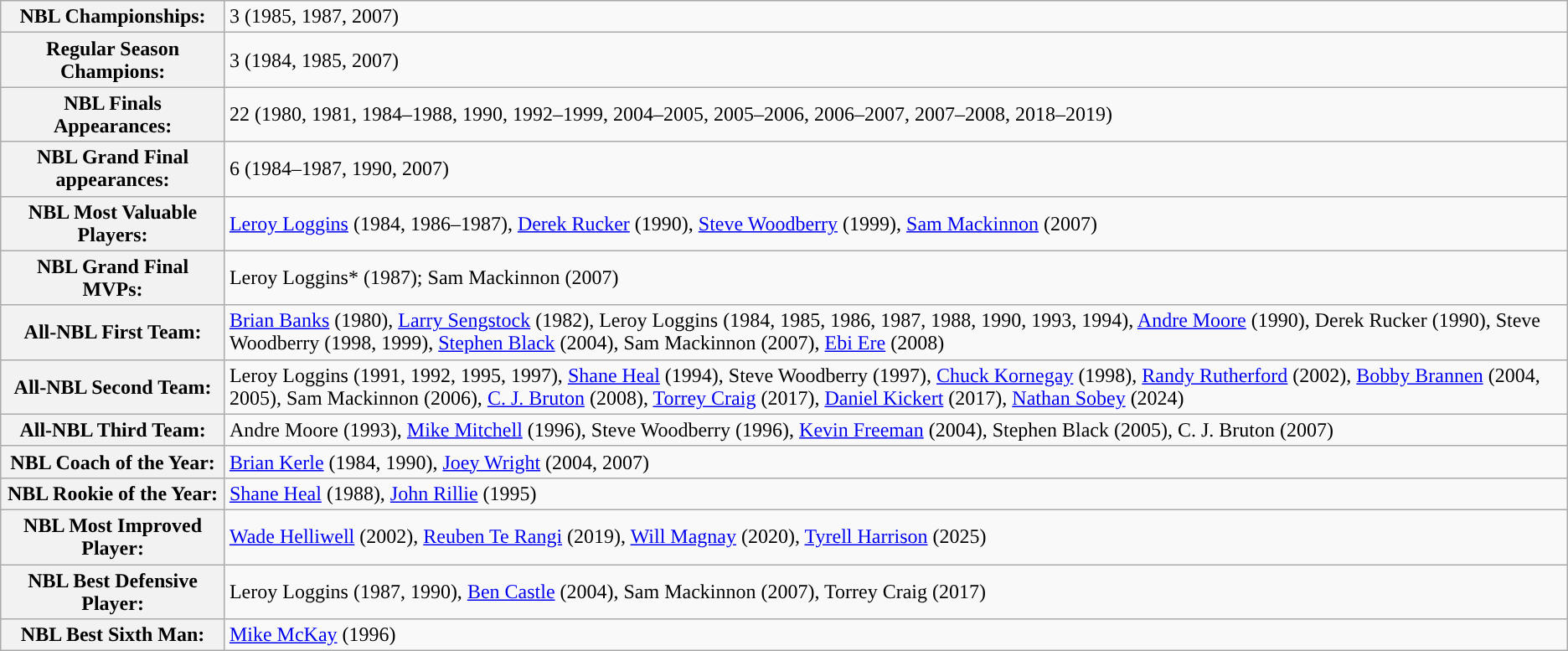<table class="wikitable">
<tr align=left>
<th>NBL Championships:</th>
<td>3 (1985, 1987, 2007)</td>
</tr>
<tr>
<th>Regular Season Champions:</th>
<td>3 (1984, 1985, 2007)</td>
</tr>
<tr>
<th>NBL Finals Appearances:</th>
<td>22 (1980, 1981, 1984–1988, 1990, 1992–1999, 2004–2005, 2005–2006, 2006–2007, 2007–2008, 2018–2019)</td>
</tr>
<tr>
<th>NBL Grand Final appearances:</th>
<td>6 (1984–1987, 1990, 2007)</td>
</tr>
<tr>
<th>NBL Most Valuable Players:</th>
<td><a href='#'>Leroy Loggins</a> (1984, 1986–1987), <a href='#'>Derek Rucker</a> (1990), <a href='#'>Steve Woodberry</a> (1999), <a href='#'>Sam Mackinnon</a> (2007)</td>
</tr>
<tr>
<th>NBL Grand Final MVPs:</th>
<td>Leroy Loggins* (1987); Sam Mackinnon (2007)</td>
</tr>
<tr>
<th>All-NBL First Team:</th>
<td><a href='#'>Brian Banks</a> (1980), <a href='#'>Larry Sengstock</a> (1982), Leroy Loggins (1984, 1985, 1986, 1987, 1988, 1990, 1993, 1994), <a href='#'>Andre Moore</a> (1990), Derek Rucker (1990), Steve Woodberry (1998, 1999), <a href='#'>Stephen Black</a> (2004), Sam Mackinnon (2007), <a href='#'>Ebi Ere</a> (2008)</td>
</tr>
<tr>
<th>All-NBL Second Team:</th>
<td>Leroy Loggins (1991, 1992, 1995, 1997), <a href='#'>Shane Heal</a> (1994), Steve Woodberry (1997), <a href='#'>Chuck Kornegay</a> (1998), <a href='#'>Randy Rutherford</a> (2002), <a href='#'>Bobby Brannen</a> (2004, 2005), Sam Mackinnon (2006), <a href='#'>C. J. Bruton</a> (2008), <a href='#'>Torrey Craig</a> (2017), <a href='#'>Daniel Kickert</a> (2017), <a href='#'>Nathan Sobey</a> (2024)</td>
</tr>
<tr>
<th>All-NBL Third Team:</th>
<td>Andre Moore (1993),  <a href='#'>Mike Mitchell</a> (1996), Steve Woodberry (1996), <a href='#'>Kevin Freeman</a> (2004), Stephen Black (2005), C. J. Bruton (2007)</td>
</tr>
<tr>
<th>NBL Coach of the Year:</th>
<td><a href='#'>Brian Kerle</a> (1984, 1990), <a href='#'>Joey Wright</a> (2004, 2007)</td>
</tr>
<tr>
<th>NBL Rookie of the Year:</th>
<td><a href='#'>Shane Heal</a> (1988), <a href='#'>John Rillie</a> (1995)</td>
</tr>
<tr>
<th>NBL Most Improved Player:</th>
<td><a href='#'>Wade Helliwell</a> (2002), <a href='#'>Reuben Te Rangi</a> (2019), <a href='#'>Will Magnay</a> (2020), <a href='#'>Tyrell Harrison</a> (2025)</td>
</tr>
<tr>
<th>NBL Best Defensive Player:</th>
<td>Leroy Loggins (1987, 1990), <a href='#'>Ben Castle</a> (2004), Sam Mackinnon (2007), Torrey Craig (2017)</td>
</tr>
<tr>
<th>NBL Best Sixth Man:</th>
<td><a href='#'>Mike McKay</a> (1996)</td>
</tr>
</table>
